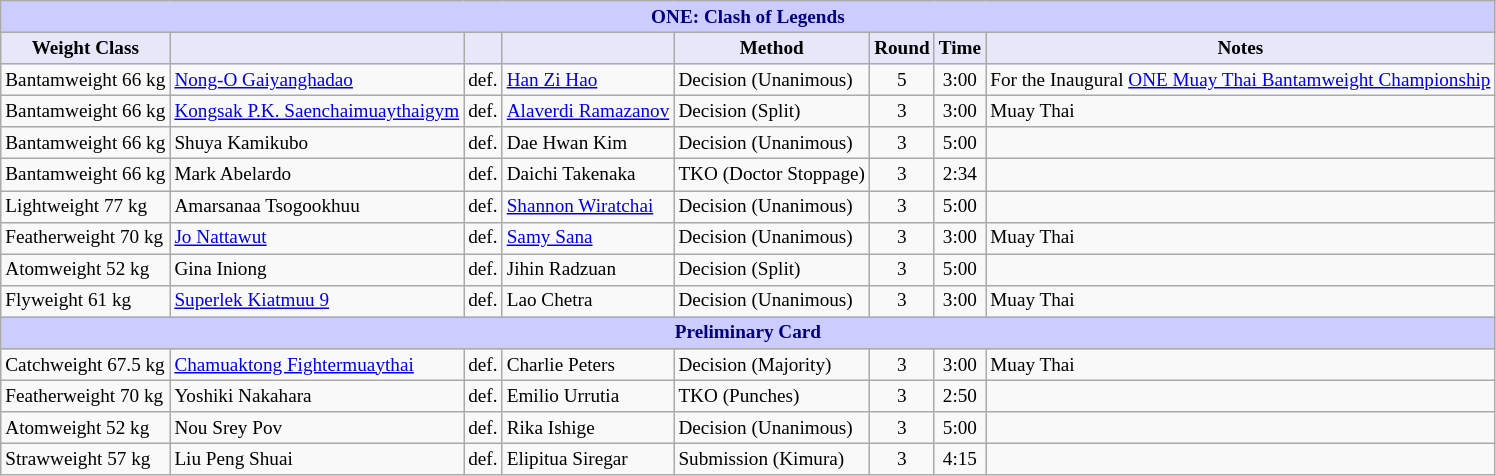<table class="wikitable" style="font-size: 80%;">
<tr>
<th colspan="8" style="background-color: #ccf; color: #000080; text-align: center;"><strong>ONE: Clash of Legends</strong></th>
</tr>
<tr>
<th colspan="1" style="background-color: #E6E8FA; color: #000000; text-align: center;">Weight Class</th>
<th colspan="1" style="background-color: #E6E8FA; color: #000000; text-align: center;"></th>
<th colspan="1" style="background-color: #E6E8FA; color: #000000; text-align: center;"></th>
<th colspan="1" style="background-color: #E6E8FA; color: #000000; text-align: center;"></th>
<th colspan="1" style="background-color: #E6E8FA; color: #000000; text-align: center;">Method</th>
<th colspan="1" style="background-color: #E6E8FA; color: #000000; text-align: center;">Round</th>
<th colspan="1" style="background-color: #E6E8FA; color: #000000; text-align: center;">Time</th>
<th colspan="1" style="background-color: #E6E8FA; color: #000000; text-align: center;">Notes</th>
</tr>
<tr>
<td>Bantamweight 66 kg</td>
<td> <a href='#'>Nong-O Gaiyanghadao</a></td>
<td>def.</td>
<td> <a href='#'>Han Zi Hao</a></td>
<td>Decision (Unanimous)</td>
<td align=center>5</td>
<td align=center>3:00</td>
<td>For the Inaugural <a href='#'>ONE Muay Thai Bantamweight Championship</a></td>
</tr>
<tr>
<td>Bantamweight 66 kg</td>
<td> <a href='#'>Kongsak P.K. Saenchaimuaythaigym</a></td>
<td>def.</td>
<td> <a href='#'>Alaverdi Ramazanov</a></td>
<td>Decision (Split)</td>
<td align=center>3</td>
<td align=center>3:00</td>
<td>Muay Thai</td>
</tr>
<tr>
<td>Bantamweight 66 kg</td>
<td> Shuya Kamikubo</td>
<td>def.</td>
<td> Dae Hwan Kim</td>
<td>Decision (Unanimous)</td>
<td align=center>3</td>
<td align=center>5:00</td>
<td></td>
</tr>
<tr>
<td>Bantamweight 66 kg</td>
<td> Mark Abelardo</td>
<td>def.</td>
<td> Daichi Takenaka</td>
<td>TKO (Doctor Stoppage)</td>
<td align=center>3</td>
<td align=center>2:34</td>
<td></td>
</tr>
<tr>
<td>Lightweight 77 kg</td>
<td> Amarsanaa Tsogookhuu</td>
<td>def.</td>
<td> <a href='#'>Shannon Wiratchai</a></td>
<td>Decision (Unanimous)</td>
<td align=center>3</td>
<td align=center>5:00</td>
<td></td>
</tr>
<tr>
<td>Featherweight 70 kg</td>
<td> <a href='#'>Jo Nattawut</a></td>
<td>def.</td>
<td> <a href='#'>Samy Sana</a></td>
<td>Decision (Unanimous)</td>
<td align=center>3</td>
<td align=center>3:00</td>
<td>Muay Thai</td>
</tr>
<tr>
<td>Atomweight 52 kg</td>
<td> Gina Iniong</td>
<td>def.</td>
<td> Jihin Radzuan</td>
<td>Decision (Split)</td>
<td align=center>3</td>
<td align=center>5:00</td>
<td></td>
</tr>
<tr>
<td>Flyweight 61 kg</td>
<td> <a href='#'>Superlek Kiatmuu 9</a></td>
<td>def.</td>
<td> Lao Chetra</td>
<td>Decision (Unanimous)</td>
<td align=center>3</td>
<td align=center>3:00</td>
<td>Muay Thai</td>
</tr>
<tr>
<th colspan="8" style="background-color: #ccf; color: #000080; text-align: center;"><strong>Preliminary Card</strong></th>
</tr>
<tr>
<td>Catchweight 67.5 kg</td>
<td> <a href='#'>Chamuaktong Fightermuaythai</a></td>
<td>def.</td>
<td> Charlie Peters</td>
<td>Decision (Majority)</td>
<td align=center>3</td>
<td align=center>3:00</td>
<td>Muay Thai</td>
</tr>
<tr>
<td>Featherweight 70 kg</td>
<td> Yoshiki Nakahara</td>
<td>def.</td>
<td> Emilio Urrutia</td>
<td>TKO (Punches)</td>
<td align=center>3</td>
<td align=center>2:50</td>
<td></td>
</tr>
<tr>
<td>Atomweight 52 kg</td>
<td> Nou Srey Pov</td>
<td>def.</td>
<td> Rika Ishige</td>
<td>Decision (Unanimous)</td>
<td align=center>3</td>
<td align=center>5:00</td>
<td></td>
</tr>
<tr>
<td>Strawweight 57 kg</td>
<td> Liu Peng Shuai</td>
<td>def.</td>
<td> Elipitua Siregar</td>
<td>Submission (Kimura)</td>
<td align=center>3</td>
<td align=center>4:15</td>
<td></td>
</tr>
</table>
